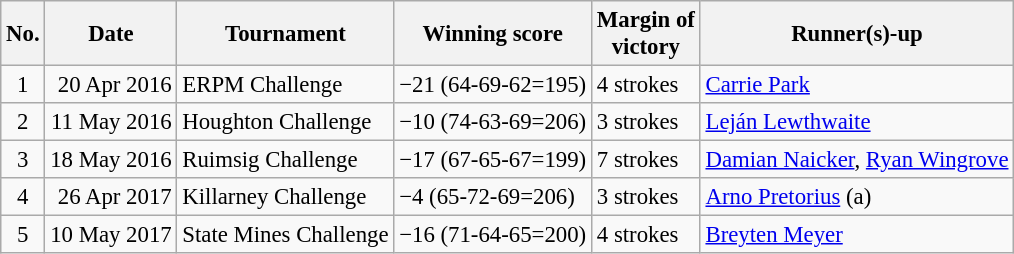<table class="wikitable" style="font-size:95%;">
<tr>
<th>No.</th>
<th>Date</th>
<th>Tournament</th>
<th>Winning score</th>
<th>Margin of<br>victory</th>
<th>Runner(s)-up</th>
</tr>
<tr>
<td align=center>1</td>
<td align=right>20 Apr 2016</td>
<td>ERPM Challenge</td>
<td>−21 (64-69-62=195)</td>
<td>4 strokes</td>
<td> <a href='#'>Carrie Park</a></td>
</tr>
<tr>
<td align=center>2</td>
<td align=right>11 May 2016</td>
<td>Houghton Challenge</td>
<td>−10 (74-63-69=206)</td>
<td>3 strokes</td>
<td> <a href='#'>Leján Lewthwaite</a></td>
</tr>
<tr>
<td align=center>3</td>
<td align=right>18 May 2016</td>
<td>Ruimsig Challenge</td>
<td>−17 (67-65-67=199)</td>
<td>7 strokes</td>
<td> <a href='#'>Damian Naicker</a>,  <a href='#'>Ryan Wingrove</a></td>
</tr>
<tr>
<td align=center>4</td>
<td align=right>26 Apr 2017</td>
<td>Killarney Challenge</td>
<td>−4 (65-72-69=206)</td>
<td>3 strokes</td>
<td> <a href='#'>Arno Pretorius</a> (a)</td>
</tr>
<tr>
<td align=center>5</td>
<td align=right>10 May 2017</td>
<td>State Mines Challenge</td>
<td>−16 (71-64-65=200)</td>
<td>4 strokes</td>
<td> <a href='#'>Breyten Meyer</a></td>
</tr>
</table>
